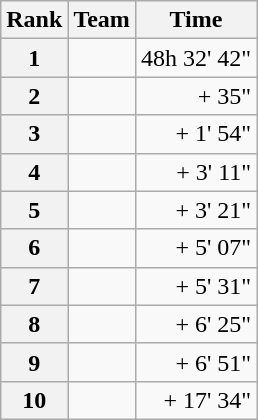<table class="wikitable">
<tr>
<th scope="col">Rank</th>
<th scope="col">Team</th>
<th scope="col">Time</th>
</tr>
<tr>
<th scope="row">1</th>
<td> </td>
<td align="right">48h 32' 42"</td>
</tr>
<tr>
<th scope="row">2</th>
<td> </td>
<td align="right">+ 35"</td>
</tr>
<tr>
<th scope="row">3</th>
<td> </td>
<td align="right">+ 1' 54"</td>
</tr>
<tr>
<th scope="row">4</th>
<td> </td>
<td align="right">+ 3' 11"</td>
</tr>
<tr>
<th scope="row">5</th>
<td> </td>
<td align="right">+ 3' 21"</td>
</tr>
<tr>
<th scope="row">6</th>
<td> </td>
<td align="right">+ 5' 07"</td>
</tr>
<tr>
<th scope="row">7</th>
<td> </td>
<td align="right">+ 5' 31"</td>
</tr>
<tr>
<th scope="row">8</th>
<td> </td>
<td align="right">+ 6' 25"</td>
</tr>
<tr>
<th scope="row">9</th>
<td> </td>
<td align="right">+ 6' 51"</td>
</tr>
<tr>
<th scope="row">10</th>
<td> </td>
<td align="right">+ 17' 34"</td>
</tr>
</table>
